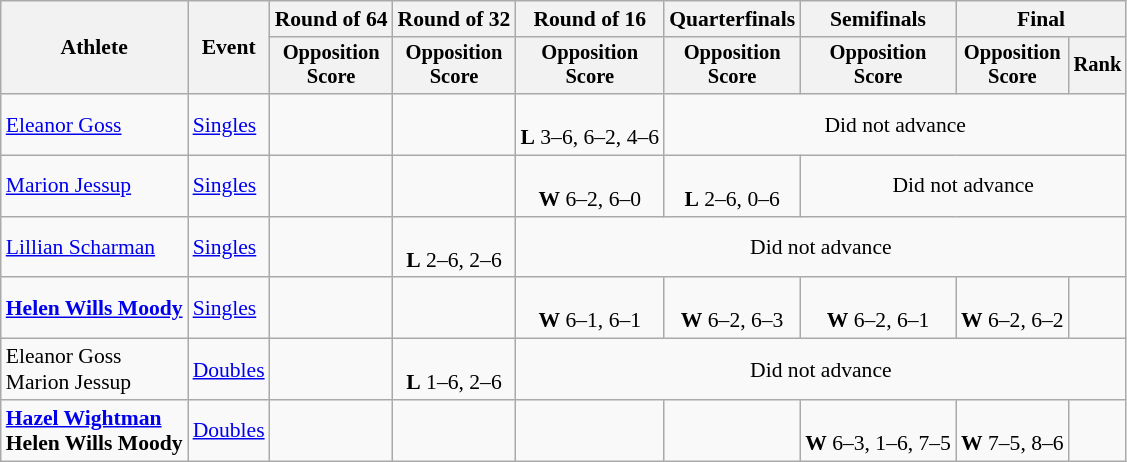<table class=wikitable style="font-size:90%">
<tr>
<th rowspan=2>Athlete</th>
<th rowspan=2>Event</th>
<th>Round of 64</th>
<th>Round of 32</th>
<th>Round of 16</th>
<th>Quarterfinals</th>
<th>Semifinals</th>
<th colspan=2>Final</th>
</tr>
<tr style="font-size:95%">
<th>Opposition<br>Score</th>
<th>Opposition<br>Score</th>
<th>Opposition<br>Score</th>
<th>Opposition<br>Score</th>
<th>Opposition<br>Score</th>
<th>Opposition<br>Score</th>
<th>Rank</th>
</tr>
<tr align=center>
<td align=left><a href='#'>Eleanor Goss</a></td>
<td align=left><a href='#'>Singles</a></td>
<td></td>
<td></td>
<td><br> <strong>L</strong> 3–6, 6–2, 4–6</td>
<td colspan=4>Did not advance</td>
</tr>
<tr align=center>
<td align=left><a href='#'>Marion Jessup</a></td>
<td align=left><a href='#'>Singles</a></td>
<td></td>
<td></td>
<td><br> <strong>W</strong> 6–2, 6–0</td>
<td><br> <strong>L</strong> 2–6, 0–6</td>
<td colspan=3>Did not advance</td>
</tr>
<tr align=center>
<td align=left><a href='#'>Lillian Scharman</a></td>
<td align=left><a href='#'>Singles</a></td>
<td></td>
<td><br> <strong>L</strong> 2–6, 2–6</td>
<td colspan=5>Did not advance</td>
</tr>
<tr align=center>
<td align=left><strong><a href='#'>Helen Wills Moody</a></strong></td>
<td align=left><a href='#'>Singles</a></td>
<td></td>
<td></td>
<td><br> <strong>W</strong> 6–1, 6–1</td>
<td><br> <strong>W</strong> 6–2, 6–3</td>
<td><br> <strong>W</strong> 6–2, 6–1</td>
<td><br> <strong>W</strong> 6–2, 6–2</td>
<td></td>
</tr>
<tr align=center>
<td align=left>Eleanor Goss <br> Marion Jessup</td>
<td align=left><a href='#'>Doubles</a></td>
<td></td>
<td> <br> <strong>L</strong> 1–6, 2–6</td>
<td colspan=5>Did not advance</td>
</tr>
<tr align=center>
<td align=left><strong><a href='#'>Hazel Wightman</a> <br> Helen Wills Moody</strong></td>
<td align=left><a href='#'>Doubles</a></td>
<td></td>
<td></td>
<td></td>
<td></td>
<td> <br> <strong>W</strong> 6–3, 1–6, 7–5</td>
<td> <br> <strong>W</strong> 7–5, 8–6</td>
<td></td>
</tr>
</table>
